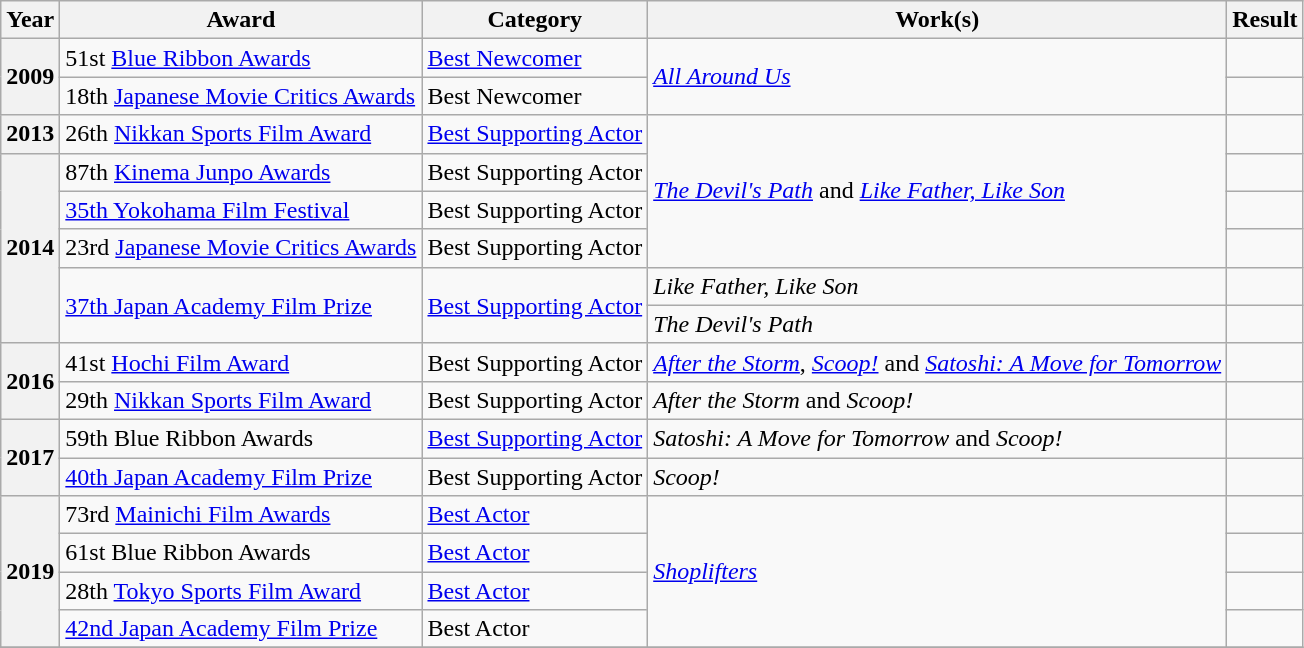<table class="wikitable plainrowheaders sortable" style="font-size:100%">
<tr>
<th scope="col">Year</th>
<th scope="col">Award</th>
<th scope="col">Category</th>
<th scope="col">Work(s)</th>
<th scope="col">Result</th>
</tr>
<tr>
<th rowspan="2">2009</th>
<td>51st <a href='#'>Blue Ribbon Awards</a></td>
<td><a href='#'>Best Newcomer</a></td>
<td rowspan="2"><em><a href='#'>All Around Us</a></em></td>
<td></td>
</tr>
<tr>
<td>18th <a href='#'>Japanese Movie Critics Awards</a></td>
<td>Best Newcomer</td>
<td></td>
</tr>
<tr>
<th>2013</th>
<td>26th <a href='#'>Nikkan Sports Film Award</a></td>
<td><a href='#'>Best Supporting Actor</a></td>
<td rowspan="4"><em><a href='#'>The Devil's Path</a></em> and <em><a href='#'>Like Father, Like Son</a></em></td>
<td></td>
</tr>
<tr>
<th rowspan="5">2014</th>
<td>87th <a href='#'>Kinema Junpo Awards</a></td>
<td>Best Supporting Actor</td>
<td></td>
</tr>
<tr>
<td><a href='#'>35th Yokohama Film Festival</a></td>
<td>Best Supporting Actor</td>
<td></td>
</tr>
<tr>
<td>23rd <a href='#'>Japanese Movie Critics Awards</a></td>
<td>Best Supporting Actor</td>
<td></td>
</tr>
<tr>
<td rowspan="2"><a href='#'>37th Japan Academy Film Prize</a></td>
<td rowspan="2"><a href='#'>Best Supporting Actor</a></td>
<td><em>Like Father, Like Son</em></td>
<td></td>
</tr>
<tr>
<td><em>The Devil's Path</em></td>
<td></td>
</tr>
<tr>
<th rowspan="2">2016</th>
<td>41st <a href='#'>Hochi Film Award</a></td>
<td>Best Supporting Actor</td>
<td><em><a href='#'>After the Storm</a></em>, <em><a href='#'>Scoop!</a></em> and <em><a href='#'>Satoshi: A Move for Tomorrow</a></em></td>
<td></td>
</tr>
<tr>
<td>29th <a href='#'>Nikkan Sports Film Award</a></td>
<td>Best Supporting Actor</td>
<td><em>After the Storm</em> and <em>Scoop!</em></td>
<td></td>
</tr>
<tr>
<th rowspan="2">2017</th>
<td>59th Blue Ribbon Awards</td>
<td><a href='#'>Best Supporting Actor</a></td>
<td><em>Satoshi: A Move for Tomorrow</em> and <em>Scoop!</em></td>
<td></td>
</tr>
<tr>
<td><a href='#'>40th Japan Academy Film Prize</a></td>
<td>Best Supporting Actor</td>
<td><em>Scoop!</em></td>
<td></td>
</tr>
<tr>
<th rowspan="4">2019</th>
<td>73rd <a href='#'>Mainichi Film Awards</a></td>
<td><a href='#'>Best Actor</a></td>
<td rowspan="4"><em><a href='#'>Shoplifters</a></em></td>
<td></td>
</tr>
<tr>
<td>61st Blue Ribbon Awards</td>
<td><a href='#'>Best Actor</a></td>
<td></td>
</tr>
<tr>
<td>28th <a href='#'>Tokyo Sports Film Award</a></td>
<td><a href='#'>Best Actor</a></td>
<td></td>
</tr>
<tr>
<td><a href='#'>42nd Japan Academy Film Prize</a></td>
<td>Best Actor</td>
<td></td>
</tr>
<tr>
</tr>
</table>
